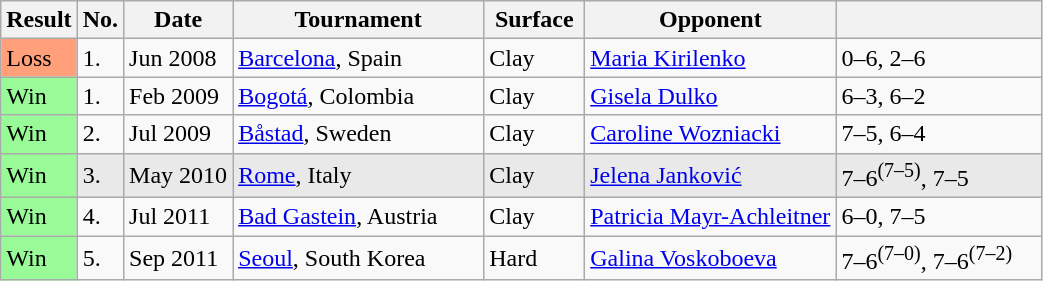<table class="sortable wikitable">
<tr>
<th>Result</th>
<th width=20>No.</th>
<th>Date</th>
<th width=160>Tournament</th>
<th width=60>Surface</th>
<th>Opponent</th>
<th width=130></th>
</tr>
<tr>
<td style="background:#ffa07a;">Loss</td>
<td>1.</td>
<td>Jun 2008</td>
<td><a href='#'>Barcelona</a>, Spain</td>
<td>Clay</td>
<td> <a href='#'>Maria Kirilenko</a></td>
<td>0–6, 2–6</td>
</tr>
<tr>
<td style="background:#98fb98;">Win</td>
<td>1.</td>
<td>Feb 2009</td>
<td><a href='#'>Bogotá</a>, Colombia</td>
<td>Clay</td>
<td> <a href='#'>Gisela Dulko</a></td>
<td>6–3, 6–2</td>
</tr>
<tr>
<td style="background:#98fb98;">Win</td>
<td>2.</td>
<td>Jul 2009</td>
<td><a href='#'>Båstad</a>, Sweden</td>
<td>Clay</td>
<td> <a href='#'>Caroline Wozniacki</a></td>
<td>7–5, 6–4</td>
</tr>
<tr bgcolor=e9e9e9>
<td style="background:#98fb98;">Win</td>
<td>3.</td>
<td>May 2010</td>
<td><a href='#'>Rome</a>, Italy</td>
<td>Clay</td>
<td> <a href='#'>Jelena Janković</a></td>
<td>7–6<sup>(7–5)</sup>, 7–5</td>
</tr>
<tr>
<td style="background:#98fb98;">Win</td>
<td>4.</td>
<td>Jul 2011</td>
<td><a href='#'>Bad Gastein</a>, Austria</td>
<td>Clay</td>
<td> <a href='#'>Patricia Mayr-Achleitner</a></td>
<td>6–0, 7–5</td>
</tr>
<tr>
<td style="background:#98fb98;">Win</td>
<td>5.</td>
<td>Sep 2011</td>
<td><a href='#'>Seoul</a>, South Korea</td>
<td>Hard</td>
<td> <a href='#'>Galina Voskoboeva</a></td>
<td>7–6<sup>(7–0)</sup>, 7–6<sup>(7–2)</sup></td>
</tr>
</table>
